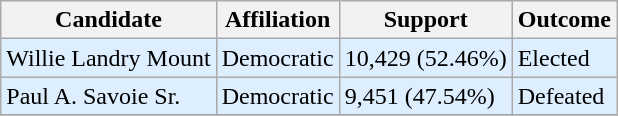<table class="wikitable">
<tr>
<th>Candidate</th>
<th>Affiliation</th>
<th>Support</th>
<th>Outcome</th>
</tr>
<tr>
<td bgcolor=#DDEEFF>Willie Landry Mount</td>
<td bgcolor=#DDEEFF>Democratic</td>
<td bgcolor=#DDEEFF>10,429 (52.46%)</td>
<td bgcolor=#DDEEFF>Elected</td>
</tr>
<tr>
<td bgcolor=#DDEEFF>Paul A. Savoie Sr.</td>
<td bgcolor=#DDEEFF>Democratic</td>
<td bgcolor=#DDEEFF>9,451 (47.54%)</td>
<td bgcolor=#DDEEFF>Defeated</td>
</tr>
<tr>
</tr>
</table>
